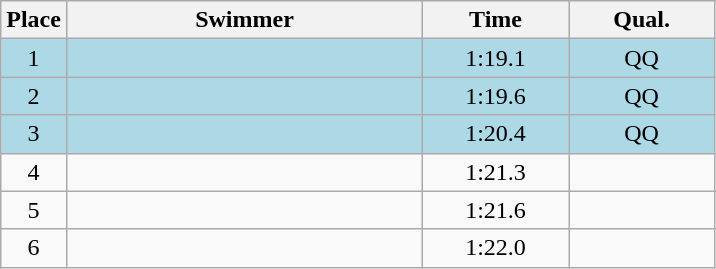<table class=wikitable style="text-align:center">
<tr>
<th>Place</th>
<th width=230>Swimmer</th>
<th width=90>Time</th>
<th width=90>Qual.</th>
</tr>
<tr bgcolor=lightblue>
<td>1</td>
<td align=left></td>
<td>1:19.1</td>
<td>QQ</td>
</tr>
<tr bgcolor=lightblue>
<td>2</td>
<td align=left></td>
<td>1:19.6</td>
<td>QQ</td>
</tr>
<tr bgcolor=lightblue>
<td>3</td>
<td align=left></td>
<td>1:20.4</td>
<td>QQ</td>
</tr>
<tr>
<td>4</td>
<td align=left></td>
<td>1:21.3</td>
<td></td>
</tr>
<tr>
<td>5</td>
<td align=left></td>
<td>1:21.6</td>
<td></td>
</tr>
<tr>
<td>6</td>
<td align=left></td>
<td>1:22.0</td>
<td></td>
</tr>
</table>
